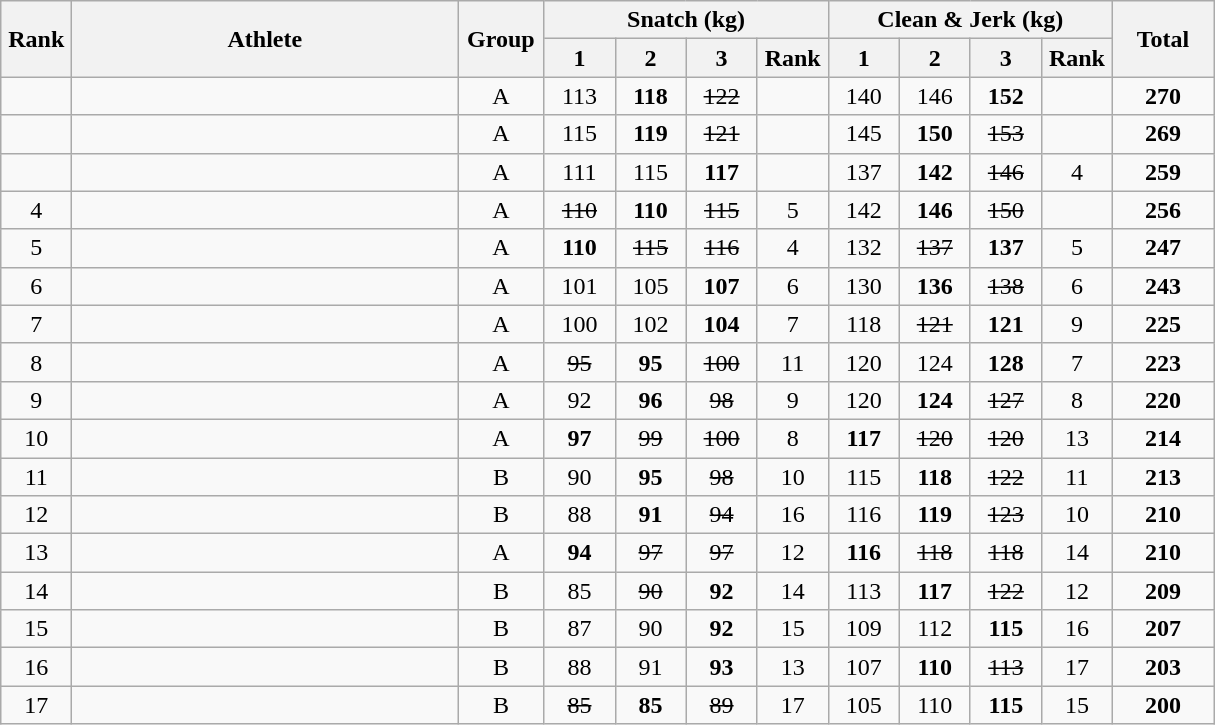<table class = "wikitable" style="text-align:center;">
<tr>
<th rowspan=2 width=40>Rank</th>
<th rowspan=2 width=250>Athlete</th>
<th rowspan=2 width=50>Group</th>
<th colspan=4>Snatch (kg)</th>
<th colspan=4>Clean & Jerk (kg)</th>
<th rowspan=2 width=60>Total</th>
</tr>
<tr>
<th width=40>1</th>
<th width=40>2</th>
<th width=40>3</th>
<th width=40>Rank</th>
<th width=40>1</th>
<th width=40>2</th>
<th width=40>3</th>
<th width=40>Rank</th>
</tr>
<tr>
<td></td>
<td align=left></td>
<td>A</td>
<td>113</td>
<td><strong>118</strong></td>
<td><s>122 </s></td>
<td></td>
<td>140</td>
<td>146</td>
<td><strong>152</strong></td>
<td></td>
<td><strong>270</strong></td>
</tr>
<tr>
<td></td>
<td align=left></td>
<td>A</td>
<td>115</td>
<td><strong>119</strong></td>
<td><s>121 </s></td>
<td></td>
<td>145</td>
<td><strong>150</strong></td>
<td><s>153 </s></td>
<td></td>
<td><strong>269</strong></td>
</tr>
<tr>
<td></td>
<td align=left></td>
<td>A</td>
<td>111</td>
<td>115</td>
<td><strong>117</strong></td>
<td></td>
<td>137</td>
<td><strong>142</strong></td>
<td><s>146 </s></td>
<td>4</td>
<td><strong>259</strong></td>
</tr>
<tr>
<td>4</td>
<td align=left></td>
<td>A</td>
<td><s>110 </s></td>
<td><strong>110</strong></td>
<td><s>115 </s></td>
<td>5</td>
<td>142</td>
<td><strong>146</strong></td>
<td><s>150 </s></td>
<td></td>
<td><strong>256</strong></td>
</tr>
<tr>
<td>5</td>
<td align=left></td>
<td>A</td>
<td><strong>110</strong></td>
<td><s>115 </s></td>
<td><s>116 </s></td>
<td>4</td>
<td>132</td>
<td><s>137 </s></td>
<td><strong>137</strong></td>
<td>5</td>
<td><strong>247</strong></td>
</tr>
<tr>
<td>6</td>
<td align=left></td>
<td>A</td>
<td>101</td>
<td>105</td>
<td><strong>107</strong></td>
<td>6</td>
<td>130</td>
<td><strong>136</strong></td>
<td><s>138 </s></td>
<td>6</td>
<td><strong>243</strong></td>
</tr>
<tr>
<td>7</td>
<td align=left></td>
<td>A</td>
<td>100</td>
<td>102</td>
<td><strong>104</strong></td>
<td>7</td>
<td>118</td>
<td><s>121 </s></td>
<td><strong>121</strong></td>
<td>9</td>
<td><strong>225</strong></td>
</tr>
<tr>
<td>8</td>
<td align=left></td>
<td>A</td>
<td><s>95 </s></td>
<td><strong>95</strong></td>
<td><s>100 </s></td>
<td>11</td>
<td>120</td>
<td>124</td>
<td><strong>128</strong></td>
<td>7</td>
<td><strong>223</strong></td>
</tr>
<tr>
<td>9</td>
<td align=left></td>
<td>A</td>
<td>92</td>
<td><strong>96</strong></td>
<td><s>98 </s></td>
<td>9</td>
<td>120</td>
<td><strong>124</strong></td>
<td><s>127 </s></td>
<td>8</td>
<td><strong>220</strong></td>
</tr>
<tr>
<td>10</td>
<td align=left></td>
<td>A</td>
<td><strong>97</strong></td>
<td><s>99 </s></td>
<td><s>100 </s></td>
<td>8</td>
<td><strong>117</strong></td>
<td><s>120 </s></td>
<td><s>120 </s></td>
<td>13</td>
<td><strong>214</strong></td>
</tr>
<tr>
<td>11</td>
<td align=left></td>
<td>B</td>
<td>90</td>
<td><strong>95</strong></td>
<td><s>98 </s></td>
<td>10</td>
<td>115</td>
<td><strong>118</strong></td>
<td><s>122 </s></td>
<td>11</td>
<td><strong>213</strong></td>
</tr>
<tr>
<td>12</td>
<td align=left></td>
<td>B</td>
<td>88</td>
<td><strong>91</strong></td>
<td><s>94 </s></td>
<td>16</td>
<td>116</td>
<td><strong>119</strong></td>
<td><s>123 </s></td>
<td>10</td>
<td><strong>210</strong></td>
</tr>
<tr>
<td>13</td>
<td align=left></td>
<td>A</td>
<td><strong>94</strong></td>
<td><s>97 </s></td>
<td><s>97 </s></td>
<td>12</td>
<td><strong>116</strong></td>
<td><s>118 </s></td>
<td><s>118 </s></td>
<td>14</td>
<td><strong>210</strong></td>
</tr>
<tr>
<td>14</td>
<td align=left></td>
<td>B</td>
<td>85</td>
<td><s>90 </s></td>
<td><strong>92</strong></td>
<td>14</td>
<td>113</td>
<td><strong>117</strong></td>
<td><s>122 </s></td>
<td>12</td>
<td><strong>209</strong></td>
</tr>
<tr>
<td>15</td>
<td align=left></td>
<td>B</td>
<td>87</td>
<td>90</td>
<td><strong>92</strong></td>
<td>15</td>
<td>109</td>
<td>112</td>
<td><strong>115</strong></td>
<td>16</td>
<td><strong>207</strong></td>
</tr>
<tr>
<td>16</td>
<td align=left></td>
<td>B</td>
<td>88</td>
<td>91</td>
<td><strong>93</strong></td>
<td>13</td>
<td>107</td>
<td><strong>110</strong></td>
<td><s>113 </s></td>
<td>17</td>
<td><strong>203</strong></td>
</tr>
<tr>
<td>17</td>
<td align=left></td>
<td>B</td>
<td><s>85  </s></td>
<td><strong>85</strong></td>
<td><s>89 </s></td>
<td>17</td>
<td>105</td>
<td>110</td>
<td><strong>115</strong></td>
<td>15</td>
<td><strong>200</strong></td>
</tr>
</table>
